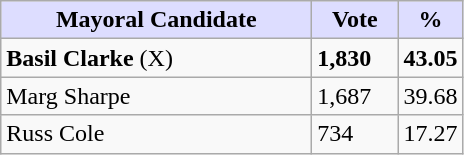<table class="wikitable">
<tr>
<th style="background:#ddf; width:200px;">Mayoral Candidate</th>
<th style="background:#ddf; width:50px;">Vote</th>
<th style="background:#ddf; width:30px;">%</th>
</tr>
<tr>
<td><strong>Basil Clarke</strong> (X)</td>
<td><strong>1,830</strong></td>
<td><strong>43.05</strong></td>
</tr>
<tr>
<td>Marg Sharpe</td>
<td>1,687</td>
<td>39.68</td>
</tr>
<tr>
<td>Russ Cole</td>
<td>734</td>
<td>17.27</td>
</tr>
</table>
